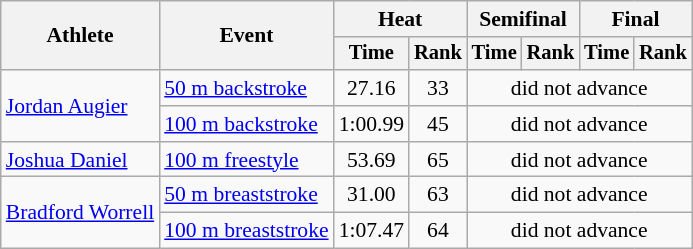<table class=wikitable style="font-size:90%">
<tr>
<th rowspan="2">Athlete</th>
<th rowspan="2">Event</th>
<th colspan="2">Heat</th>
<th colspan="2">Semifinal</th>
<th colspan="2">Final</th>
</tr>
<tr style="font-size:95%">
<th>Time</th>
<th>Rank</th>
<th>Time</th>
<th>Rank</th>
<th>Time</th>
<th>Rank</th>
</tr>
<tr align=center>
<td align=left rowspan=2><a href='#'>Jordan Augier</a></td>
<td align=left><a href='#'>50 m backstroke</a></td>
<td>27.16</td>
<td>33</td>
<td colspan=4>did not advance</td>
</tr>
<tr align=center>
<td align=left><a href='#'>100 m backstroke</a></td>
<td>1:00.99</td>
<td>45</td>
<td colspan=4>did not advance</td>
</tr>
<tr align=center>
<td align=left><a href='#'>Joshua Daniel</a></td>
<td align=left><a href='#'>100 m freestyle</a></td>
<td>53.69</td>
<td>65</td>
<td colspan=4>did not advance</td>
</tr>
<tr align=center>
<td align=left rowspan=2><a href='#'>Bradford Worrell</a></td>
<td align=left><a href='#'>50 m breaststroke</a></td>
<td>31.00</td>
<td>63</td>
<td colspan=4>did not advance</td>
</tr>
<tr align=center>
<td align=left><a href='#'>100 m breaststroke</a></td>
<td>1:07.47</td>
<td>64</td>
<td colspan=4>did not advance</td>
</tr>
</table>
